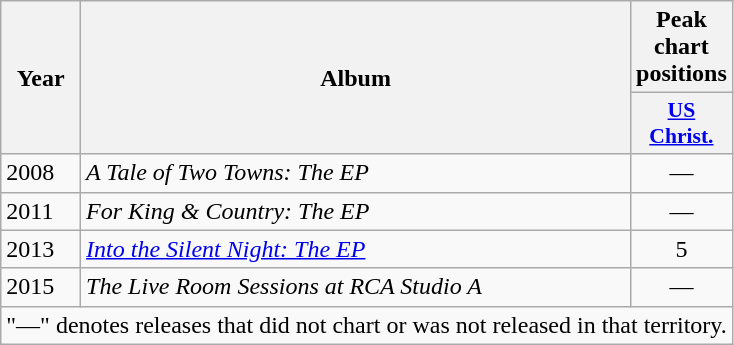<table class="wikitable">
<tr>
<th rowspan="2">Year</th>
<th rowspan="2">Album</th>
<th>Peak chart positions</th>
</tr>
<tr>
<th style="width:3em; font-size:90%"><a href='#'>US<br>Christ.</a><br></th>
</tr>
<tr>
<td>2008</td>
<td><em>A Tale of Two Towns: The EP</em></td>
<td style="text-align:center">—</td>
</tr>
<tr>
<td>2011</td>
<td><em>For King & Country: The EP</em></td>
<td style="text-align:center">—</td>
</tr>
<tr>
<td>2013</td>
<td><em><a href='#'>Into the Silent Night: The EP</a></em></td>
<td style="text-align:center">5</td>
</tr>
<tr>
<td>2015</td>
<td><em>The Live Room Sessions at RCA Studio A</em></td>
<td style="text-align:center">—</td>
</tr>
<tr>
<td colspan="3" style="text-align:center;">"—" denotes releases that did not chart or was not released in that territory.</td>
</tr>
</table>
